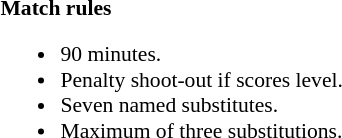<table width=100% style="font-size: 90%">
<tr>
<td style="width:60%; vertical-align:top;"><br><strong>Match rules</strong><ul><li>90 minutes.</li><li>Penalty shoot-out if scores level.</li><li>Seven named substitutes.</li><li>Maximum of three substitutions.</li></ul></td>
</tr>
</table>
